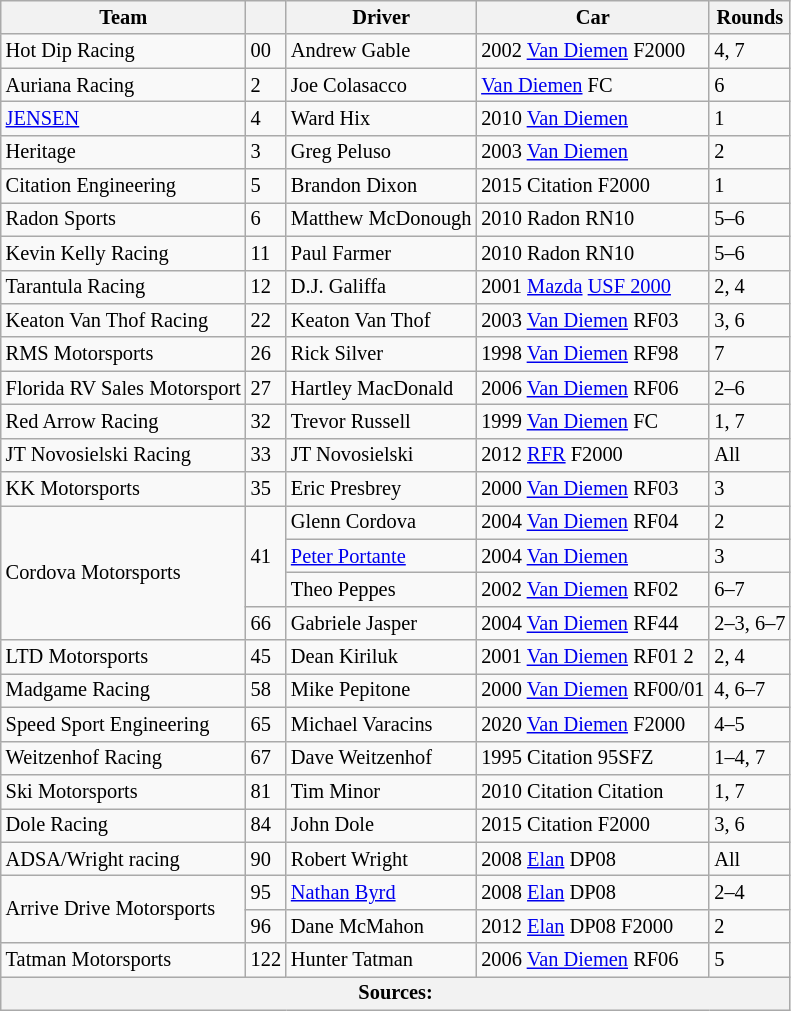<table class="wikitable" style="font-size: 85%">
<tr>
<th>Team</th>
<th></th>
<th>Driver</th>
<th>Car</th>
<th>Rounds</th>
</tr>
<tr>
<td>Hot Dip Racing</td>
<td>00</td>
<td> Andrew Gable</td>
<td>2002 <a href='#'>Van Diemen</a> F2000</td>
<td>4, 7</td>
</tr>
<tr>
<td>Auriana Racing</td>
<td>2</td>
<td> Joe Colasacco</td>
<td><a href='#'>Van Diemen</a> FC</td>
<td>6</td>
</tr>
<tr>
<td><a href='#'>JENSEN</a></td>
<td>4</td>
<td> Ward Hix</td>
<td>2010 <a href='#'>Van Diemen</a></td>
<td>1</td>
</tr>
<tr>
<td>Heritage</td>
<td>3</td>
<td> Greg Peluso</td>
<td>2003 <a href='#'>Van Diemen</a></td>
<td>2</td>
</tr>
<tr>
<td>Citation Engineering</td>
<td>5</td>
<td> Brandon Dixon</td>
<td>2015 Citation F2000</td>
<td>1</td>
</tr>
<tr>
<td>Radon Sports</td>
<td>6</td>
<td> Matthew McDonough</td>
<td>2010 Radon RN10</td>
<td>5–6</td>
</tr>
<tr>
<td>Kevin Kelly Racing</td>
<td>11</td>
<td> Paul Farmer</td>
<td>2010 Radon RN10</td>
<td>5–6</td>
</tr>
<tr>
<td>Tarantula Racing</td>
<td>12</td>
<td> D.J. Galiffa</td>
<td>2001 <a href='#'>Mazda</a> <a href='#'>USF 2000</a></td>
<td>2, 4</td>
</tr>
<tr>
<td>Keaton Van Thof Racing</td>
<td>22</td>
<td> Keaton Van Thof</td>
<td>2003 <a href='#'>Van Diemen</a> RF03</td>
<td>3, 6</td>
</tr>
<tr>
<td>RMS Motorsports</td>
<td>26</td>
<td> Rick Silver</td>
<td>1998 <a href='#'>Van Diemen</a> RF98</td>
<td>7</td>
</tr>
<tr>
<td>Florida RV Sales Motorsport</td>
<td>27</td>
<td> Hartley MacDonald</td>
<td>2006 <a href='#'>Van Diemen</a> RF06</td>
<td>2–6</td>
</tr>
<tr>
<td>Red Arrow Racing</td>
<td>32</td>
<td> Trevor Russell</td>
<td>1999 <a href='#'>Van Diemen</a> FC</td>
<td>1, 7</td>
</tr>
<tr>
<td>JT Novosielski Racing</td>
<td>33</td>
<td> JT Novosielski</td>
<td>2012 <a href='#'>RFR</a> F2000</td>
<td>All</td>
</tr>
<tr>
<td>KK Motorsports  </td>
<td>35</td>
<td> Eric Presbrey</td>
<td>2000 <a href='#'>Van Diemen</a> RF03</td>
<td>3</td>
</tr>
<tr>
<td rowspan="4">Cordova Motorsports</td>
<td rowspan="3">41</td>
<td> Glenn Cordova</td>
<td>2004 <a href='#'>Van Diemen</a> RF04</td>
<td>2</td>
</tr>
<tr>
<td> <a href='#'>Peter Portante</a></td>
<td>2004 <a href='#'>Van Diemen</a></td>
<td>3</td>
</tr>
<tr>
<td> Theo Peppes</td>
<td>2002 <a href='#'>Van Diemen</a> RF02</td>
<td>6–7</td>
</tr>
<tr>
<td>66</td>
<td> Gabriele Jasper</td>
<td>2004 <a href='#'>Van Diemen</a> RF44</td>
<td>2–3, 6–7</td>
</tr>
<tr>
<td>LTD Motorsports</td>
<td>45</td>
<td> Dean Kiriluk</td>
<td>2001 <a href='#'>Van Diemen</a> RF01 2</td>
<td>2, 4</td>
</tr>
<tr>
<td>Madgame Racing</td>
<td>58</td>
<td> Mike Pepitone</td>
<td>2000 <a href='#'>Van Diemen</a> RF00/01</td>
<td>4, 6–7</td>
</tr>
<tr>
<td>Speed Sport Engineering</td>
<td>65</td>
<td> Michael Varacins</td>
<td>2020 <a href='#'>Van Diemen</a> F2000</td>
<td>4–5</td>
</tr>
<tr>
<td>Weitzenhof Racing</td>
<td>67</td>
<td> Dave Weitzenhof</td>
<td>1995 Citation 95SFZ</td>
<td>1–4, 7</td>
</tr>
<tr>
<td>Ski Motorsports</td>
<td>81</td>
<td> Tim Minor</td>
<td>2010 Citation Citation</td>
<td>1, 7</td>
</tr>
<tr>
<td>Dole Racing</td>
<td>84</td>
<td> John Dole</td>
<td>2015 Citation F2000</td>
<td>3, 6</td>
</tr>
<tr>
<td>ADSA/Wright racing</td>
<td>90</td>
<td> Robert Wright</td>
<td>2008 <a href='#'>Elan</a> DP08</td>
<td>All</td>
</tr>
<tr>
<td rowspan="2">Arrive Drive Motorsports</td>
<td>95</td>
<td> <a href='#'>Nathan Byrd</a></td>
<td>2008 <a href='#'>Elan</a> DP08</td>
<td>2–4</td>
</tr>
<tr>
<td>96</td>
<td> Dane McMahon</td>
<td>2012 <a href='#'>Elan</a> DP08 F2000</td>
<td>2</td>
</tr>
<tr>
<td>Tatman Motorsports</td>
<td>122</td>
<td> Hunter Tatman</td>
<td>2006 <a href='#'>Van Diemen</a> RF06</td>
<td>5</td>
</tr>
<tr>
<th colspan="5">Sources:</th>
</tr>
</table>
